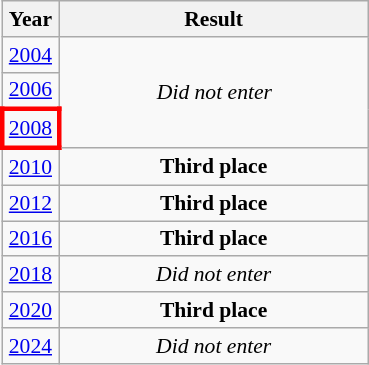<table class="wikitable" style="text-align: center; font-size:90%">
<tr>
<th>Year</th>
<th style="width:200px">Result</th>
</tr>
<tr>
<td> <a href='#'>2004</a></td>
<td rowspan="3"><em>Did not enter</em></td>
</tr>
<tr>
<td> <a href='#'>2006</a></td>
</tr>
<tr>
<td style="border: 3px solid red"> <a href='#'>2008</a></td>
</tr>
<tr>
<td> <a href='#'>2010</a></td>
<td><strong> Third place</strong></td>
</tr>
<tr>
<td> <a href='#'>2012</a></td>
<td><strong> Third place</strong></td>
</tr>
<tr>
<td> <a href='#'>2016</a></td>
<td><strong> Third place</strong></td>
</tr>
<tr>
<td> <a href='#'>2018</a></td>
<td><em>Did not enter</em></td>
</tr>
<tr>
<td> <a href='#'>2020</a></td>
<td><strong> Third place</strong></td>
</tr>
<tr>
<td> <a href='#'>2024</a></td>
<td><em>Did not enter</em></td>
</tr>
</table>
